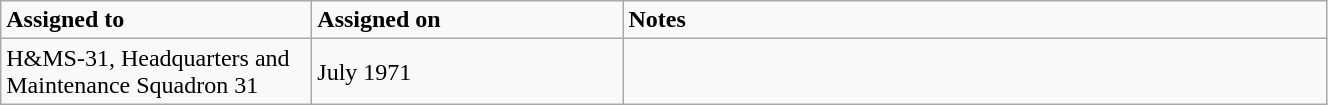<table class="wikitable" style="width: 70%;">
<tr>
<td style="width: 200px;"><strong>Assigned to</strong></td>
<td style="width: 200px;"><strong>Assigned on</strong></td>
<td><strong>Notes</strong></td>
</tr>
<tr>
<td>H&MS-31, Headquarters and Maintenance Squadron 31</td>
<td>July 1971</td>
<td></td>
</tr>
</table>
